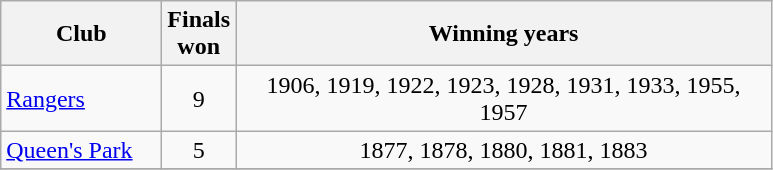<table class="wikitable" style="text-align: center;">
<tr>
<th width=100>Club</th>
<th width=40>Finals won</th>
<th width=350>Winning years</th>
</tr>
<tr>
<td align=left><a href='#'>Rangers</a></td>
<td>9</td>
<td>1906, 1919, 1922, 1923, 1928, 1931, 1933, 1955, 1957</td>
</tr>
<tr>
<td align=left><a href='#'>Queen's Park</a></td>
<td>5</td>
<td>1877, 1878, 1880, 1881, 1883</td>
</tr>
<tr>
</tr>
</table>
